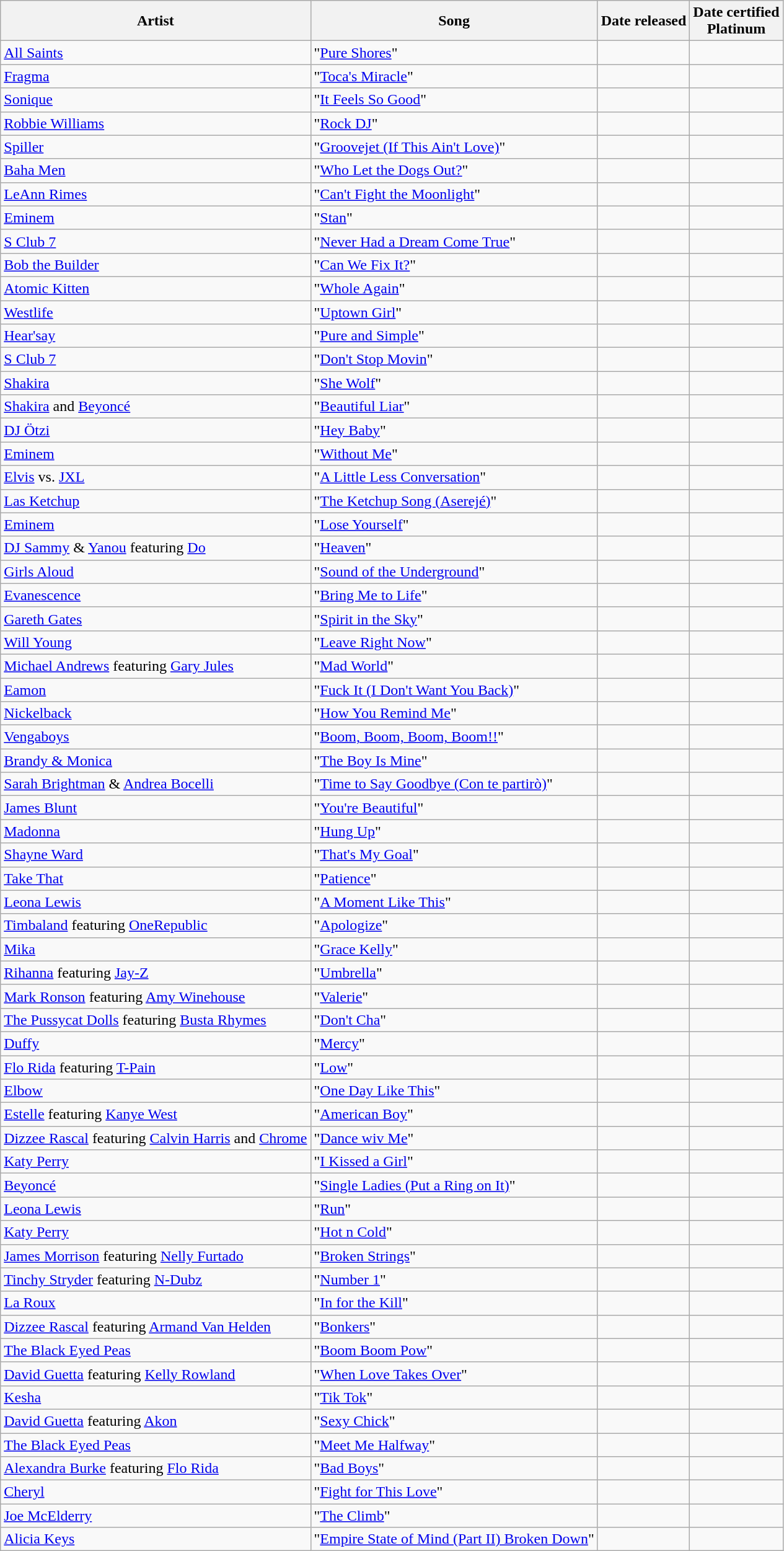<table class="wikitable plainrowheaders sortable">
<tr>
<th scope=col>Artist</th>
<th scope=col>Song</th>
<th scope=col>Date released</th>
<th scope=col>Date certified<br>Platinum</th>
</tr>
<tr>
<td><a href='#'>All Saints</a></td>
<td>"<a href='#'>Pure Shores</a>"</td>
<td></td>
<td></td>
</tr>
<tr>
<td><a href='#'>Fragma</a></td>
<td>"<a href='#'>Toca's Miracle</a>"</td>
<td></td>
<td></td>
</tr>
<tr>
<td><a href='#'>Sonique</a></td>
<td>"<a href='#'>It Feels So Good</a>"</td>
<td></td>
<td></td>
</tr>
<tr>
<td><a href='#'>Robbie Williams</a></td>
<td>"<a href='#'>Rock DJ</a>"</td>
<td></td>
<td></td>
</tr>
<tr>
<td><a href='#'>Spiller</a></td>
<td>"<a href='#'>Groovejet (If This Ain't Love)</a>"</td>
<td></td>
<td></td>
</tr>
<tr>
<td><a href='#'>Baha Men</a></td>
<td>"<a href='#'>Who Let the Dogs Out?</a>"</td>
<td></td>
<td></td>
</tr>
<tr>
<td><a href='#'>LeAnn Rimes</a></td>
<td>"<a href='#'>Can't Fight the Moonlight</a>"</td>
<td></td>
<td></td>
</tr>
<tr>
<td><a href='#'>Eminem</a></td>
<td>"<a href='#'>Stan</a>"</td>
<td></td>
<td></td>
</tr>
<tr>
<td><a href='#'>S Club 7</a></td>
<td>"<a href='#'>Never Had a Dream Come True</a>"</td>
<td></td>
<td></td>
</tr>
<tr>
<td><a href='#'>Bob the Builder</a></td>
<td>"<a href='#'>Can We Fix It?</a>"</td>
<td></td>
<td></td>
</tr>
<tr>
<td><a href='#'>Atomic Kitten</a></td>
<td>"<a href='#'>Whole Again</a>"</td>
<td></td>
<td></td>
</tr>
<tr>
<td><a href='#'>Westlife</a></td>
<td>"<a href='#'>Uptown Girl</a>"</td>
<td></td>
<td></td>
</tr>
<tr>
<td><a href='#'>Hear'say</a></td>
<td>"<a href='#'>Pure and Simple</a>"</td>
<td></td>
<td></td>
</tr>
<tr>
<td><a href='#'>S Club 7</a></td>
<td>"<a href='#'>Don't Stop Movin</a>"</td>
<td></td>
<td></td>
</tr>
<tr>
<td><a href='#'>Shakira</a></td>
<td>"<a href='#'>She Wolf</a>"</td>
<td></td>
<td></td>
</tr>
<tr>
<td><a href='#'>Shakira</a> and <a href='#'>Beyoncé</a></td>
<td>"<a href='#'>Beautiful Liar</a>"</td>
<td></td>
<td></td>
</tr>
<tr>
<td><a href='#'>DJ Ötzi</a></td>
<td>"<a href='#'>Hey Baby</a>"</td>
<td></td>
<td></td>
</tr>
<tr>
<td><a href='#'>Eminem</a></td>
<td>"<a href='#'>Without Me</a>"</td>
<td></td>
<td></td>
</tr>
<tr>
<td><a href='#'>Elvis</a> vs. <a href='#'>JXL</a></td>
<td>"<a href='#'>A Little Less Conversation</a>"</td>
<td></td>
<td></td>
</tr>
<tr>
<td><a href='#'>Las Ketchup</a></td>
<td>"<a href='#'>The Ketchup Song (Aserejé)</a>"</td>
<td></td>
<td></td>
</tr>
<tr>
<td><a href='#'>Eminem</a></td>
<td>"<a href='#'>Lose Yourself</a>"</td>
<td></td>
<td></td>
</tr>
<tr>
<td><a href='#'>DJ Sammy</a> & <a href='#'>Yanou</a> featuring <a href='#'>Do</a></td>
<td>"<a href='#'>Heaven</a>"</td>
<td></td>
<td></td>
</tr>
<tr>
<td><a href='#'>Girls Aloud</a></td>
<td>"<a href='#'>Sound of the Underground</a>"</td>
<td></td>
<td></td>
</tr>
<tr>
<td><a href='#'>Evanescence</a></td>
<td>"<a href='#'>Bring Me to Life</a>"</td>
<td></td>
<td></td>
</tr>
<tr>
<td><a href='#'>Gareth Gates</a></td>
<td>"<a href='#'>Spirit in the Sky</a>"</td>
<td></td>
<td></td>
</tr>
<tr>
<td><a href='#'>Will Young</a></td>
<td>"<a href='#'>Leave Right Now</a>"</td>
<td></td>
<td></td>
</tr>
<tr>
<td><a href='#'>Michael Andrews</a> featuring <a href='#'>Gary Jules</a></td>
<td>"<a href='#'>Mad World</a>"</td>
<td></td>
<td></td>
</tr>
<tr>
<td><a href='#'>Eamon</a></td>
<td>"<a href='#'>Fuck It (I Don't Want You Back)</a>"</td>
<td></td>
<td></td>
</tr>
<tr>
<td><a href='#'>Nickelback</a></td>
<td>"<a href='#'>How You Remind Me</a>"</td>
<td></td>
<td></td>
</tr>
<tr>
<td><a href='#'>Vengaboys</a></td>
<td>"<a href='#'>Boom, Boom, Boom, Boom!!</a>"</td>
<td></td>
<td></td>
</tr>
<tr>
<td><a href='#'>Brandy & Monica</a></td>
<td>"<a href='#'>The Boy Is Mine</a>"</td>
<td></td>
<td></td>
</tr>
<tr>
<td><a href='#'>Sarah Brightman</a> & <a href='#'>Andrea Bocelli</a></td>
<td>"<a href='#'>Time to Say Goodbye (Con te partirò)</a>"</td>
<td></td>
<td></td>
</tr>
<tr>
<td><a href='#'>James Blunt</a></td>
<td>"<a href='#'>You're Beautiful</a>"</td>
<td></td>
<td></td>
</tr>
<tr>
<td><a href='#'>Madonna</a></td>
<td>"<a href='#'>Hung Up</a>"</td>
<td></td>
<td></td>
</tr>
<tr>
<td><a href='#'>Shayne Ward</a></td>
<td>"<a href='#'>That's My Goal</a>"</td>
<td></td>
<td></td>
</tr>
<tr>
<td><a href='#'>Take That</a></td>
<td>"<a href='#'>Patience</a>"</td>
<td></td>
<td></td>
</tr>
<tr>
<td><a href='#'>Leona Lewis</a></td>
<td>"<a href='#'>A Moment Like This</a>"</td>
<td></td>
<td></td>
</tr>
<tr>
<td><a href='#'>Timbaland</a> featuring <a href='#'>OneRepublic</a></td>
<td>"<a href='#'>Apologize</a>"</td>
<td></td>
<td></td>
</tr>
<tr>
<td><a href='#'>Mika</a></td>
<td>"<a href='#'>Grace Kelly</a>"</td>
<td></td>
<td></td>
</tr>
<tr>
<td><a href='#'>Rihanna</a> featuring <a href='#'>Jay-Z</a></td>
<td>"<a href='#'>Umbrella</a>"</td>
<td></td>
<td></td>
</tr>
<tr>
<td><a href='#'>Mark Ronson</a> featuring <a href='#'>Amy Winehouse</a></td>
<td>"<a href='#'>Valerie</a>"</td>
<td></td>
<td></td>
</tr>
<tr>
<td><a href='#'>The Pussycat Dolls</a> featuring <a href='#'>Busta Rhymes</a></td>
<td>"<a href='#'>Don't Cha</a>"</td>
<td></td>
<td></td>
</tr>
<tr>
<td><a href='#'>Duffy</a></td>
<td>"<a href='#'>Mercy</a>"</td>
<td></td>
<td></td>
</tr>
<tr>
<td><a href='#'>Flo Rida</a> featuring <a href='#'>T-Pain</a></td>
<td>"<a href='#'>Low</a>"</td>
<td></td>
<td></td>
</tr>
<tr>
<td><a href='#'>Elbow</a></td>
<td>"<a href='#'>One Day Like This</a>"</td>
<td></td>
<td></td>
</tr>
<tr>
<td><a href='#'>Estelle</a> featuring <a href='#'>Kanye West</a></td>
<td>"<a href='#'>American Boy</a>"</td>
<td></td>
<td></td>
</tr>
<tr>
<td><a href='#'>Dizzee Rascal</a> featuring <a href='#'>Calvin Harris</a> and <a href='#'>Chrome</a></td>
<td>"<a href='#'>Dance wiv Me</a>"</td>
<td></td>
<td></td>
</tr>
<tr>
<td><a href='#'>Katy Perry</a></td>
<td>"<a href='#'>I Kissed a Girl</a>"</td>
<td></td>
<td></td>
</tr>
<tr>
<td><a href='#'>Beyoncé</a></td>
<td>"<a href='#'>Single Ladies (Put a Ring on It)</a>"</td>
<td></td>
<td></td>
</tr>
<tr>
<td><a href='#'>Leona Lewis</a></td>
<td>"<a href='#'>Run</a>"</td>
<td></td>
<td></td>
</tr>
<tr>
<td><a href='#'>Katy Perry</a></td>
<td>"<a href='#'>Hot n Cold</a>"</td>
<td></td>
<td></td>
</tr>
<tr>
<td><a href='#'>James Morrison</a> featuring <a href='#'>Nelly Furtado</a></td>
<td>"<a href='#'>Broken Strings</a>"</td>
<td></td>
<td></td>
</tr>
<tr>
<td><a href='#'>Tinchy Stryder</a> featuring <a href='#'>N-Dubz</a></td>
<td>"<a href='#'>Number 1</a>"</td>
<td></td>
<td></td>
</tr>
<tr>
<td><a href='#'>La Roux</a></td>
<td>"<a href='#'>In for the Kill</a>"</td>
<td></td>
<td></td>
</tr>
<tr>
<td><a href='#'>Dizzee Rascal</a> featuring <a href='#'>Armand Van Helden</a></td>
<td>"<a href='#'>Bonkers</a>"</td>
<td></td>
<td></td>
</tr>
<tr>
<td><a href='#'>The Black Eyed Peas</a></td>
<td>"<a href='#'>Boom Boom Pow</a>"</td>
<td></td>
<td></td>
</tr>
<tr>
<td><a href='#'>David Guetta</a> featuring <a href='#'>Kelly Rowland</a></td>
<td>"<a href='#'>When Love Takes Over</a>"</td>
<td></td>
<td></td>
</tr>
<tr>
<td><a href='#'>Kesha</a></td>
<td>"<a href='#'>Tik Tok</a>"</td>
<td></td>
<td></td>
</tr>
<tr>
<td><a href='#'>David Guetta</a> featuring <a href='#'>Akon</a></td>
<td>"<a href='#'>Sexy Chick</a>"</td>
<td></td>
<td></td>
</tr>
<tr>
<td><a href='#'>The Black Eyed Peas</a></td>
<td>"<a href='#'>Meet Me Halfway</a>"</td>
<td></td>
<td></td>
</tr>
<tr>
<td><a href='#'>Alexandra Burke</a> featuring <a href='#'>Flo Rida</a></td>
<td>"<a href='#'>Bad Boys</a>"</td>
<td></td>
<td></td>
</tr>
<tr>
<td><a href='#'>Cheryl</a></td>
<td>"<a href='#'>Fight for This Love</a>"</td>
<td></td>
<td></td>
</tr>
<tr>
<td><a href='#'>Joe McElderry</a></td>
<td>"<a href='#'>The Climb</a>"</td>
<td></td>
<td></td>
</tr>
<tr>
<td><a href='#'>Alicia Keys</a></td>
<td>"<a href='#'>Empire State of Mind (Part II) Broken Down</a>"</td>
<td></td>
<td></td>
</tr>
</table>
